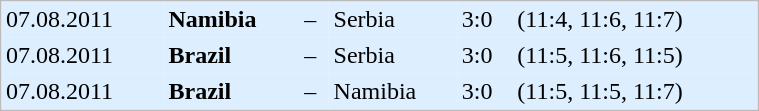<table style="background:#; border:1px #bbb solid;" cellpadding="3" cellspacing="0" width="40%">
<tr style="background:#DDEEFF;">
<td>07.08.2011</td>
<td><strong>Namibia</strong></td>
<td>–</td>
<td>Serbia</td>
<td>3:0</td>
<td>(11:4, 11:6, 11:7)</td>
</tr>
<tr style="background:#DDEEFF;">
<td>07.08.2011</td>
<td><strong>Brazil</strong></td>
<td>–</td>
<td>Serbia</td>
<td>3:0</td>
<td>(11:5, 11:6, 11:5)</td>
</tr>
<tr style="background:#DDEEFF;">
<td>07.08.2011</td>
<td><strong>Brazil</strong></td>
<td>–</td>
<td>Namibia</td>
<td>3:0</td>
<td>(11:5, 11:5, 11:7)</td>
</tr>
</table>
